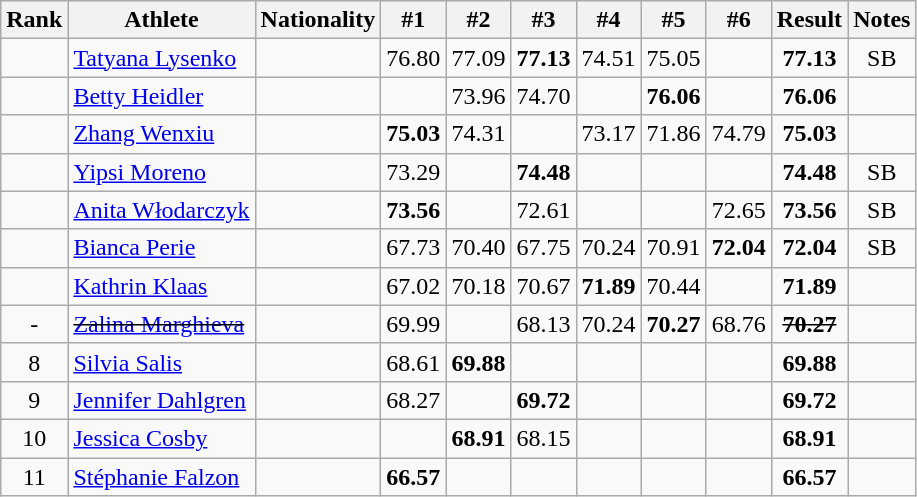<table class="wikitable sortable" style="text-align:center">
<tr>
<th>Rank</th>
<th>Athlete</th>
<th>Nationality</th>
<th>#1</th>
<th>#2</th>
<th>#3</th>
<th>#4</th>
<th>#5</th>
<th>#6</th>
<th>Result</th>
<th>Notes</th>
</tr>
<tr>
<td></td>
<td align=left><a href='#'>Tatyana Lysenko</a></td>
<td align=left></td>
<td>76.80</td>
<td>77.09</td>
<td><strong>77.13</strong></td>
<td>74.51</td>
<td>75.05</td>
<td></td>
<td><strong>77.13</strong></td>
<td>SB</td>
</tr>
<tr>
<td></td>
<td align=left><a href='#'>Betty Heidler</a></td>
<td align=left></td>
<td></td>
<td>73.96</td>
<td>74.70</td>
<td></td>
<td><strong>76.06</strong></td>
<td></td>
<td><strong>76.06</strong></td>
<td></td>
</tr>
<tr>
<td></td>
<td align=left><a href='#'>Zhang Wenxiu</a></td>
<td align=left></td>
<td><strong>75.03</strong></td>
<td>74.31</td>
<td></td>
<td>73.17</td>
<td>71.86</td>
<td>74.79</td>
<td><strong>75.03</strong></td>
<td></td>
</tr>
<tr>
<td></td>
<td align=left><a href='#'>Yipsi Moreno</a></td>
<td align=left></td>
<td>73.29</td>
<td></td>
<td><strong>74.48</strong></td>
<td></td>
<td></td>
<td></td>
<td><strong>74.48</strong></td>
<td>SB</td>
</tr>
<tr>
<td></td>
<td align=left><a href='#'>Anita Włodarczyk</a></td>
<td align=left></td>
<td><strong>73.56</strong></td>
<td></td>
<td>72.61</td>
<td></td>
<td></td>
<td>72.65</td>
<td><strong>73.56</strong></td>
<td>SB</td>
</tr>
<tr>
<td></td>
<td align=left><a href='#'>Bianca Perie</a></td>
<td align=left></td>
<td>67.73</td>
<td>70.40</td>
<td>67.75</td>
<td>70.24</td>
<td>70.91</td>
<td><strong>72.04</strong></td>
<td><strong>72.04</strong></td>
<td>SB</td>
</tr>
<tr>
<td></td>
<td align=left><a href='#'>Kathrin Klaas</a></td>
<td align=left></td>
<td>67.02</td>
<td>70.18</td>
<td>70.67</td>
<td><strong>71.89</strong></td>
<td>70.44</td>
<td></td>
<td><strong>71.89</strong></td>
<td></td>
</tr>
<tr>
<td>-</td>
<td align=left><del><a href='#'>Zalina Marghieva</a></del></td>
<td align=left><del></del></td>
<td>69.99</td>
<td></td>
<td>68.13</td>
<td>70.24</td>
<td><strong>70.27</strong></td>
<td>68.76</td>
<td><del><strong>70.27</strong></del></td>
<td></td>
</tr>
<tr>
<td>8</td>
<td align=left><a href='#'>Silvia Salis</a></td>
<td align=left></td>
<td>68.61</td>
<td><strong>69.88</strong></td>
<td></td>
<td></td>
<td></td>
<td></td>
<td><strong>69.88</strong></td>
<td></td>
</tr>
<tr>
<td>9</td>
<td align=left><a href='#'>Jennifer Dahlgren</a></td>
<td align=left></td>
<td>68.27</td>
<td></td>
<td><strong>69.72</strong></td>
<td></td>
<td></td>
<td></td>
<td><strong>69.72</strong></td>
<td></td>
</tr>
<tr>
<td>10</td>
<td align=left><a href='#'>Jessica Cosby</a></td>
<td align=left></td>
<td></td>
<td><strong>68.91</strong></td>
<td>68.15</td>
<td></td>
<td></td>
<td></td>
<td><strong>68.91</strong></td>
<td></td>
</tr>
<tr>
<td>11</td>
<td align=left><a href='#'>Stéphanie Falzon</a></td>
<td align=left></td>
<td><strong>66.57</strong></td>
<td></td>
<td></td>
<td></td>
<td></td>
<td></td>
<td><strong>66.57</strong></td>
<td></td>
</tr>
</table>
